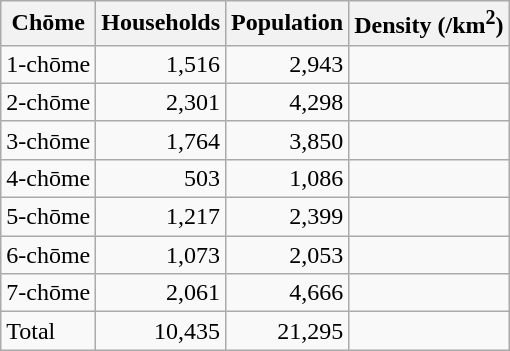<table class="wikitable">
<tr>
<th>Chōme</th>
<th>Households</th>
<th>Population</th>
<th>Density (/km<sup>2</sup>)</th>
</tr>
<tr>
<td>1-chōme</td>
<td style="text-align:right;">1,516</td>
<td style="text-align:right;">2,943</td>
<td style="text-align:right;"></td>
</tr>
<tr>
<td>2-chōme</td>
<td style="text-align:right;">2,301</td>
<td style="text-align:right;">4,298</td>
<td style="text-align:right;"></td>
</tr>
<tr>
<td>3-chōme</td>
<td style="text-align:right;">1,764</td>
<td style="text-align:right;">3,850</td>
<td style="text-align:right;"></td>
</tr>
<tr>
<td>4-chōme</td>
<td style="text-align:right;">503</td>
<td style="text-align:right;">1,086</td>
<td style="text-align:right;"></td>
</tr>
<tr>
<td>5-chōme</td>
<td style="text-align:right;">1,217</td>
<td style="text-align:right;">2,399</td>
<td style="text-align:right;"></td>
</tr>
<tr>
<td>6-chōme</td>
<td style="text-align:right;">1,073</td>
<td style="text-align:right;">2,053</td>
<td style="text-align:right;"></td>
</tr>
<tr>
<td>7-chōme</td>
<td style="text-align:right;">2,061</td>
<td style="text-align:right;">4,666</td>
<td style="text-align:right;"></td>
</tr>
<tr>
<td>Total</td>
<td style="text-align:right;">10,435</td>
<td style="text-align:right;">21,295</td>
<td style="text-align:right;"></td>
</tr>
</table>
